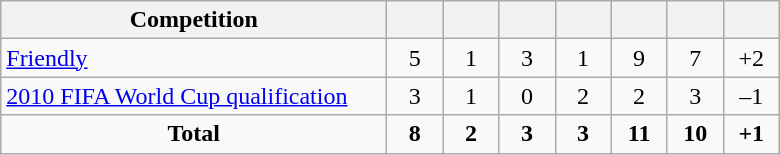<table class="wikitable" style="text-align: center;">
<tr>
<th width=250>Competition</th>
<th width=30></th>
<th width=30></th>
<th width=30></th>
<th width=30></th>
<th width=30></th>
<th width=30></th>
<th width=30></th>
</tr>
<tr>
<td align=left><a href='#'>Friendly</a></td>
<td>5</td>
<td>1</td>
<td>3</td>
<td>1</td>
<td>9</td>
<td>7</td>
<td>+2</td>
</tr>
<tr>
<td align=left><a href='#'>2010 FIFA World Cup qualification</a></td>
<td>3</td>
<td>1</td>
<td>0</td>
<td>2</td>
<td>2</td>
<td>3</td>
<td>–1</td>
</tr>
<tr>
<td><strong>Total</strong></td>
<td><strong>8</strong></td>
<td><strong>2</strong></td>
<td><strong>3</strong></td>
<td><strong>3</strong></td>
<td><strong>11</strong></td>
<td><strong>10</strong></td>
<td><strong>+1</strong></td>
</tr>
</table>
